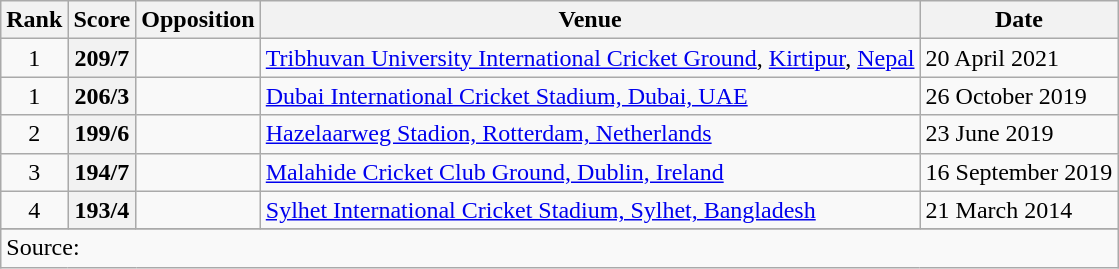<table class="wikitable plainrowheaders sortable">
<tr>
<th scope="col">Rank</th>
<th scope="col">Score</th>
<th scope="col">Opposition</th>
<th scope="col">Venue</th>
<th scope="col">Date</th>
</tr>
<tr>
<td align="center">1</td>
<th scope="row" style="text-align:center;">209/7</th>
<td></td>
<td><a href='#'>Tribhuvan University International Cricket Ground</a>, <a href='#'>Kirtipur</a>, <a href='#'>Nepal</a></td>
<td>20 April 2021</td>
</tr>
<tr>
<td align="center">1</td>
<th scope="row" style="text-align:center;">206/3</th>
<td></td>
<td><a href='#'>Dubai International Cricket Stadium, Dubai, UAE</a></td>
<td>26 October 2019</td>
</tr>
<tr>
<td align="center">2</td>
<th scope="row" style="text-align:center;">199/6</th>
<td></td>
<td><a href='#'>Hazelaarweg Stadion, Rotterdam, Netherlands</a></td>
<td>23 June 2019</td>
</tr>
<tr>
<td align="center">3</td>
<th scope="row" style="text-align:center;">194/7</th>
<td></td>
<td><a href='#'>Malahide Cricket Club Ground, Dublin, Ireland</a></td>
<td>16 September 2019</td>
</tr>
<tr>
<td align="center">4</td>
<th scope="row" style="text-align:center;">193/4</th>
<td></td>
<td><a href='#'>Sylhet International Cricket Stadium, Sylhet, Bangladesh</a></td>
<td>21 March 2014 </td>
</tr>
<tr>
</tr>
<tr class="sortbottom">
<td colspan="5">Source: </td>
</tr>
</table>
